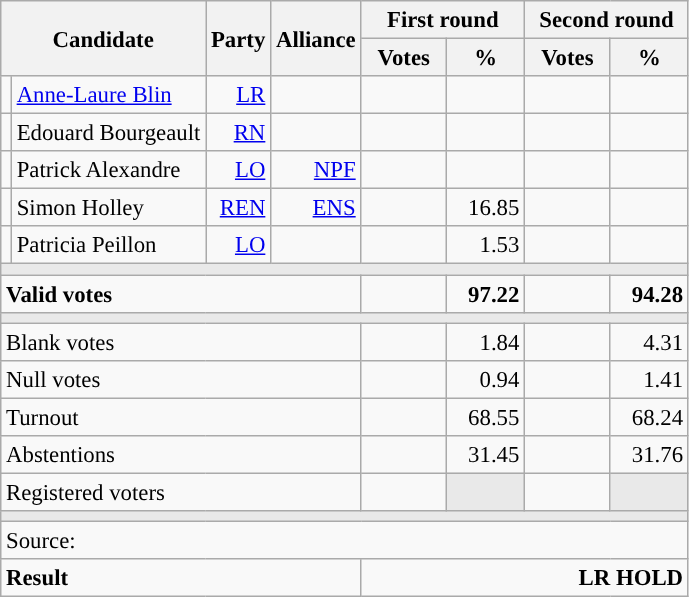<table class="wikitable" style="text-align:right;font-size:95%;">
<tr>
<th colspan="2" rowspan="2">Candidate</th>
<th colspan="1" rowspan="2">Party</th>
<th colspan="1" rowspan="2">Alliance</th>
<th colspan="2">First round</th>
<th colspan="2">Second round</th>
</tr>
<tr>
<th style="width:50px;">Votes</th>
<th style="width:45px;">%</th>
<th style="width:50px;">Votes</th>
<th style="width:45px;">%</th>
</tr>
<tr>
<td style="color:inherit;background:"></td>
<td style="text-align:left;"><a href='#'>Anne-Laure Blin</a></td>
<td><a href='#'>LR</a></td>
<td></td>
<td></td>
<td></td>
<td><strong></strong></td>
<td><strong></strong></td>
</tr>
<tr>
<td style="color:inherit;background:"></td>
<td style="text-align:left;">Edouard Bourgeault</td>
<td><a href='#'>RN</a></td>
<td></td>
<td></td>
<td></td>
<td></td>
<td></td>
</tr>
<tr>
<td style="color:inherit;background:"></td>
<td style="text-align:left;">Patrick Alexandre</td>
<td><a href='#'>LO</a></td>
<td><a href='#'>NPF</a></td>
<td></td>
<td></td>
<td></td>
<td></td>
</tr>
<tr>
<td style="color:inherit;background:"></td>
<td style="text-align:left;">Simon Holley</td>
<td><a href='#'>REN</a></td>
<td><a href='#'>ENS</a></td>
<td></td>
<td>16.85</td>
<td></td>
<td></td>
</tr>
<tr>
<td style="color:inherit;background:"></td>
<td style="text-align:left;">Patricia Peillon</td>
<td><a href='#'>LO</a></td>
<td></td>
<td></td>
<td>1.53</td>
<td></td>
<td></td>
</tr>
<tr>
<td colspan="8" style="background:#E9E9E9;"></td>
</tr>
<tr style="font-weight:bold;">
<td colspan="4" style="text-align:left;">Valid votes</td>
<td></td>
<td>97.22</td>
<td></td>
<td>94.28</td>
</tr>
<tr>
<td colspan="8" style="background:#E9E9E9;"></td>
</tr>
<tr>
<td colspan="4" style="text-align:left;">Blank votes</td>
<td></td>
<td>1.84</td>
<td></td>
<td>4.31</td>
</tr>
<tr>
<td colspan="4" style="text-align:left;">Null votes</td>
<td></td>
<td>0.94</td>
<td></td>
<td>1.41</td>
</tr>
<tr>
<td colspan="4" style="text-align:left;">Turnout</td>
<td></td>
<td>68.55</td>
<td></td>
<td>68.24</td>
</tr>
<tr>
<td colspan="4" style="text-align:left;">Abstentions</td>
<td></td>
<td>31.45</td>
<td></td>
<td>31.76</td>
</tr>
<tr>
<td colspan="4" style="text-align:left;">Registered voters</td>
<td></td>
<td style="background:#E9E9E9;"></td>
<td></td>
<td style="background:#E9E9E9;"></td>
</tr>
<tr>
<td colspan="8" style="background:#E9E9E9;"></td>
</tr>
<tr>
<td colspan="8" style="text-align:left;">Source: </td>
</tr>
<tr style="font-weight:bold">
<td colspan="4" style="text-align:left;">Result</td>
<td colspan="4" style="background-color:">LR HOLD</td>
</tr>
</table>
